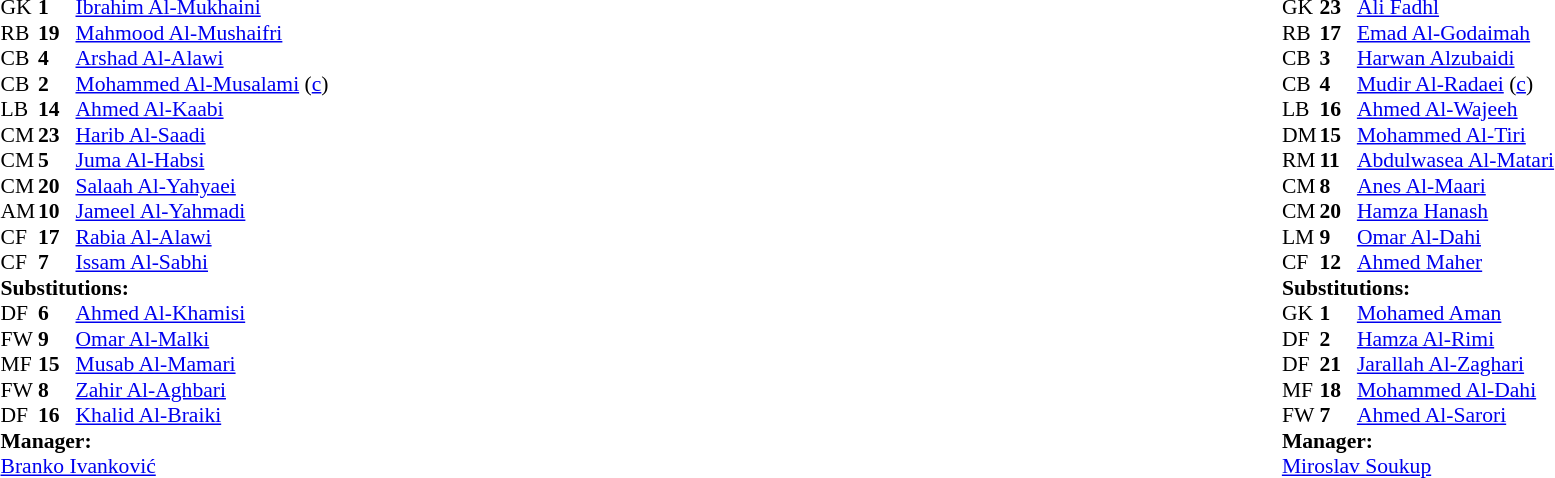<table width="100%">
<tr>
<td valign="top" width="40%"><br><table style="font-size:90%" cellspacing="0" cellpadding="0">
<tr>
<th width=25></th>
<th width=25></th>
</tr>
<tr>
<td>GK</td>
<td><strong>1</strong></td>
<td><a href='#'>Ibrahim Al-Mukhaini</a></td>
</tr>
<tr>
<td>RB</td>
<td><strong>19</strong></td>
<td><a href='#'>Mahmood Al-Mushaifri</a></td>
<td></td>
<td></td>
</tr>
<tr>
<td>CB</td>
<td><strong>4</strong></td>
<td><a href='#'>Arshad Al-Alawi</a></td>
<td></td>
<td></td>
</tr>
<tr>
<td>CB</td>
<td><strong>2</strong></td>
<td><a href='#'>Mohammed Al-Musalami</a> (<a href='#'>c</a>)</td>
</tr>
<tr>
<td>LB</td>
<td><strong>14</strong></td>
<td><a href='#'>Ahmed Al-Kaabi</a></td>
</tr>
<tr>
<td>CM</td>
<td><strong>23</strong></td>
<td><a href='#'>Harib Al-Saadi</a></td>
</tr>
<tr>
<td>CM</td>
<td><strong>5</strong></td>
<td><a href='#'>Juma Al-Habsi</a></td>
</tr>
<tr>
<td>CM</td>
<td><strong>20</strong></td>
<td><a href='#'>Salaah Al-Yahyaei</a></td>
<td></td>
<td></td>
</tr>
<tr>
<td>AM</td>
<td><strong>10</strong></td>
<td><a href='#'>Jameel Al-Yahmadi</a></td>
<td></td>
<td></td>
</tr>
<tr>
<td>CF</td>
<td><strong>17</strong></td>
<td><a href='#'>Rabia Al-Alawi</a></td>
</tr>
<tr>
<td>CF</td>
<td><strong>7</strong></td>
<td><a href='#'>Issam Al-Sabhi</a></td>
<td></td>
<td></td>
</tr>
<tr>
<td colspan=3><strong>Substitutions:</strong></td>
</tr>
<tr>
<td>DF</td>
<td><strong>6</strong></td>
<td><a href='#'>Ahmed Al-Khamisi</a></td>
<td></td>
<td></td>
</tr>
<tr>
<td>FW</td>
<td><strong>9</strong></td>
<td><a href='#'>Omar Al-Malki</a></td>
<td></td>
<td></td>
</tr>
<tr>
<td>MF</td>
<td><strong>15</strong></td>
<td><a href='#'>Musab Al-Mamari</a></td>
<td></td>
<td></td>
</tr>
<tr>
<td>FW</td>
<td><strong>8</strong></td>
<td><a href='#'>Zahir Al-Aghbari</a></td>
<td></td>
<td></td>
</tr>
<tr>
<td>DF</td>
<td><strong>16</strong></td>
<td><a href='#'>Khalid Al-Braiki</a></td>
<td></td>
<td></td>
</tr>
<tr>
<td colspan=3><strong>Manager:</strong></td>
</tr>
<tr>
<td colspan=3> <a href='#'>Branko Ivanković</a></td>
</tr>
</table>
</td>
<td valign="top"></td>
<td valign="top" width="50%"><br><table style="font-size: 90%" cellspacing="0" cellpadding="0" align="center">
<tr>
<th width=25></th>
<th width=25></th>
</tr>
<tr>
<td>GK</td>
<td><strong>23</strong></td>
<td><a href='#'>Ali Fadhl</a></td>
<td></td>
<td></td>
</tr>
<tr>
<td>RB</td>
<td><strong>17</strong></td>
<td><a href='#'>Emad Al-Godaimah</a></td>
<td></td>
</tr>
<tr>
<td>CB</td>
<td><strong>3</strong></td>
<td><a href='#'>Harwan Alzubaidi</a></td>
</tr>
<tr>
<td>CB</td>
<td><strong>4</strong></td>
<td><a href='#'>Mudir Al-Radaei</a> (<a href='#'>c</a>)</td>
<td></td>
</tr>
<tr>
<td>LB</td>
<td><strong>16</strong></td>
<td><a href='#'>Ahmed Al-Wajeeh</a></td>
<td></td>
<td></td>
</tr>
<tr>
<td>DM</td>
<td><strong>15</strong></td>
<td><a href='#'>Mohammed Al-Tiri</a></td>
<td></td>
</tr>
<tr>
<td>RM</td>
<td><strong>11</strong></td>
<td><a href='#'>Abdulwasea Al-Matari</a></td>
</tr>
<tr>
<td>CM</td>
<td><strong>8</strong></td>
<td><a href='#'>Anes Al-Maari</a></td>
<td></td>
<td></td>
</tr>
<tr>
<td>CM</td>
<td><strong>20</strong></td>
<td><a href='#'>Hamza Hanash</a></td>
<td></td>
<td></td>
</tr>
<tr>
<td>LM</td>
<td><strong>9</strong></td>
<td><a href='#'>Omar Al-Dahi</a></td>
</tr>
<tr>
<td>CF</td>
<td><strong>12</strong></td>
<td><a href='#'>Ahmed Maher</a></td>
<td></td>
<td></td>
</tr>
<tr>
<td colspan=3><strong>Substitutions:</strong></td>
</tr>
<tr>
<td>GK</td>
<td><strong>1</strong></td>
<td><a href='#'>Mohamed Aman</a></td>
<td></td>
<td></td>
</tr>
<tr>
<td>DF</td>
<td><strong>2</strong></td>
<td><a href='#'>Hamza Al-Rimi</a></td>
<td></td>
<td></td>
</tr>
<tr>
<td>DF</td>
<td><strong>21</strong></td>
<td><a href='#'>Jarallah Al-Zaghari</a></td>
<td></td>
<td></td>
</tr>
<tr>
<td>MF</td>
<td><strong>18</strong></td>
<td><a href='#'>Mohammed Al-Dahi</a></td>
<td></td>
<td></td>
</tr>
<tr>
<td>FW</td>
<td><strong>7</strong></td>
<td><a href='#'>Ahmed Al-Sarori</a></td>
<td></td>
<td></td>
</tr>
<tr>
<td colspan=3><strong>Manager:</strong></td>
</tr>
<tr>
<td colspan=3> <a href='#'>Miroslav Soukup</a></td>
</tr>
</table>
</td>
</tr>
</table>
